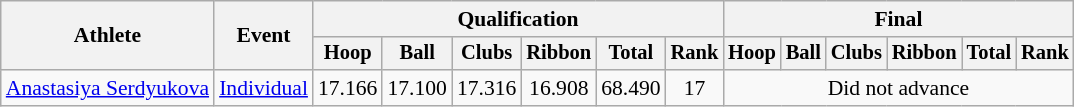<table class=wikitable style="font-size:90%">
<tr>
<th rowspan=2>Athlete</th>
<th rowspan=2>Event</th>
<th colspan=6>Qualification</th>
<th colspan=6>Final</th>
</tr>
<tr style="font-size:95%">
<th>Hoop</th>
<th>Ball</th>
<th>Clubs</th>
<th>Ribbon</th>
<th>Total</th>
<th>Rank</th>
<th>Hoop</th>
<th>Ball</th>
<th>Clubs</th>
<th>Ribbon</th>
<th>Total</th>
<th>Rank</th>
</tr>
<tr align=center>
<td align=left><a href='#'>Anastasiya Serdyukova</a></td>
<td align=left><a href='#'>Individual</a></td>
<td>17.166</td>
<td>17.100</td>
<td>17.316</td>
<td>16.908</td>
<td>68.490</td>
<td>17</td>
<td colspan=6>Did not advance</td>
</tr>
</table>
